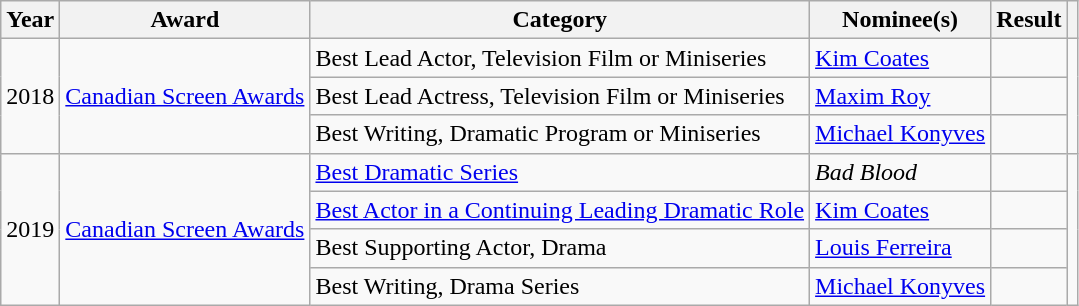<table class="wikitable sortable plainrowheaders">
<tr>
<th scope="col">Year</th>
<th scope="col">Award</th>
<th scope="col">Category</th>
<th scope="col">Nominee(s)</th>
<th scope="col">Result</th>
<th scope="col" class="unsortable"></th>
</tr>
<tr>
<td rowspan="3">2018</td>
<td rowspan="3"><a href='#'>Canadian Screen Awards</a></td>
<td>Best Lead Actor, Television Film or Miniseries</td>
<td><a href='#'>Kim Coates</a></td>
<td></td>
<td rowspan="3" style="text-align:center;"></td>
</tr>
<tr>
<td>Best Lead Actress, Television Film or Miniseries</td>
<td><a href='#'>Maxim Roy</a></td>
<td></td>
</tr>
<tr>
<td>Best Writing, Dramatic Program or Miniseries</td>
<td><a href='#'>Michael Konyves</a></td>
<td></td>
</tr>
<tr>
<td rowspan="4">2019</td>
<td rowspan="4"><a href='#'>Canadian Screen Awards</a></td>
<td><a href='#'>Best Dramatic Series</a></td>
<td><em>Bad Blood</em></td>
<td></td>
<td rowspan="4" style="text-align:center;"></td>
</tr>
<tr>
<td><a href='#'>Best Actor in a Continuing Leading Dramatic Role</a></td>
<td><a href='#'>Kim Coates</a></td>
<td></td>
</tr>
<tr>
<td>Best Supporting Actor, Drama</td>
<td><a href='#'>Louis Ferreira</a></td>
<td></td>
</tr>
<tr>
<td>Best Writing, Drama Series</td>
<td><a href='#'>Michael Konyves</a></td>
<td></td>
</tr>
</table>
